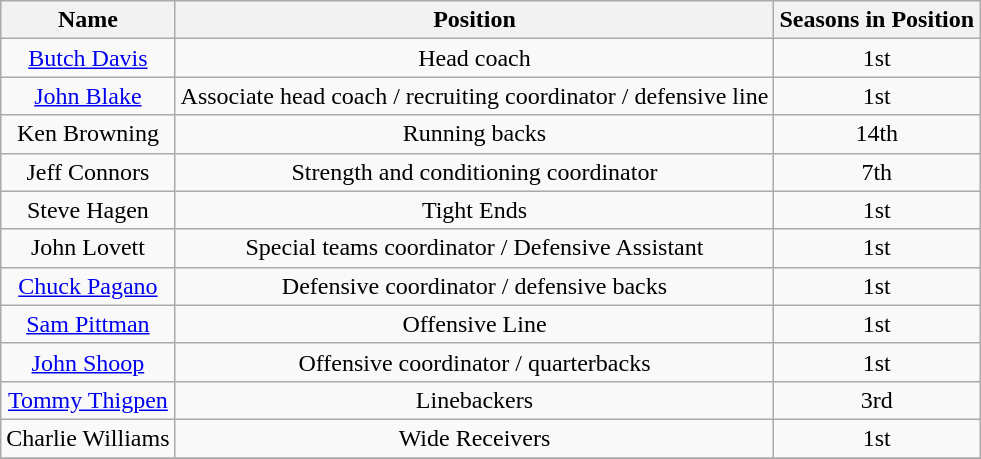<table class="wikitable">
<tr>
<th><strong>Name</strong></th>
<th><strong>Position</strong></th>
<th><strong>Seasons in Position</strong></th>
</tr>
<tr align="center">
<td><a href='#'>Butch Davis</a></td>
<td>Head coach</td>
<td>1st</td>
</tr>
<tr align="center">
<td><a href='#'>John Blake</a></td>
<td>Associate head coach / recruiting coordinator / defensive line</td>
<td>1st</td>
</tr>
<tr align="center">
<td>Ken Browning</td>
<td>Running backs</td>
<td>14th</td>
</tr>
<tr align="center">
<td>Jeff Connors</td>
<td>Strength and conditioning coordinator</td>
<td>7th</td>
</tr>
<tr align="center">
<td>Steve Hagen</td>
<td>Tight Ends</td>
<td>1st</td>
</tr>
<tr align="center">
<td>John Lovett</td>
<td>Special teams coordinator / Defensive Assistant</td>
<td>1st</td>
</tr>
<tr align="center">
<td><a href='#'>Chuck Pagano</a></td>
<td>Defensive coordinator / defensive backs</td>
<td>1st</td>
</tr>
<tr align="center">
<td><a href='#'>Sam Pittman</a></td>
<td>Offensive Line</td>
<td>1st</td>
</tr>
<tr align="center">
<td><a href='#'>John Shoop</a></td>
<td>Offensive coordinator / quarterbacks</td>
<td>1st</td>
</tr>
<tr align="center">
<td><a href='#'>Tommy Thigpen</a></td>
<td>Linebackers</td>
<td>3rd</td>
</tr>
<tr align="center">
<td>Charlie Williams</td>
<td>Wide Receivers</td>
<td>1st</td>
</tr>
<tr>
</tr>
</table>
